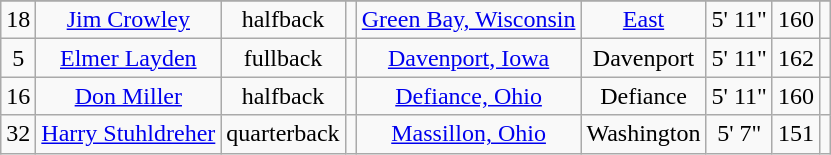<table class=wikitable style="text-align:center">
<tr>
</tr>
<tr>
<td>18</td>
<td><a href='#'>Jim Crowley</a></td>
<td>halfback</td>
<td></td>
<td><a href='#'>Green Bay, Wisconsin</a></td>
<td><a href='#'>East</a></td>
<td>5' 11"</td>
<td>160</td>
<td></td>
</tr>
<tr>
<td>5</td>
<td><a href='#'>Elmer Layden</a></td>
<td>fullback</td>
<td></td>
<td><a href='#'>Davenport, Iowa</a></td>
<td>Davenport</td>
<td>5' 11"</td>
<td>162</td>
<td></td>
</tr>
<tr>
<td>16</td>
<td><a href='#'>Don Miller</a></td>
<td>halfback</td>
<td></td>
<td><a href='#'>Defiance, Ohio</a></td>
<td>Defiance</td>
<td>5' 11"</td>
<td>160</td>
<td></td>
</tr>
<tr>
<td>32</td>
<td><a href='#'>Harry Stuhldreher</a></td>
<td>quarterback</td>
<td></td>
<td><a href='#'>Massillon, Ohio</a></td>
<td>Washington</td>
<td>5' 7"</td>
<td>151</td>
<td></td>
</tr>
</table>
